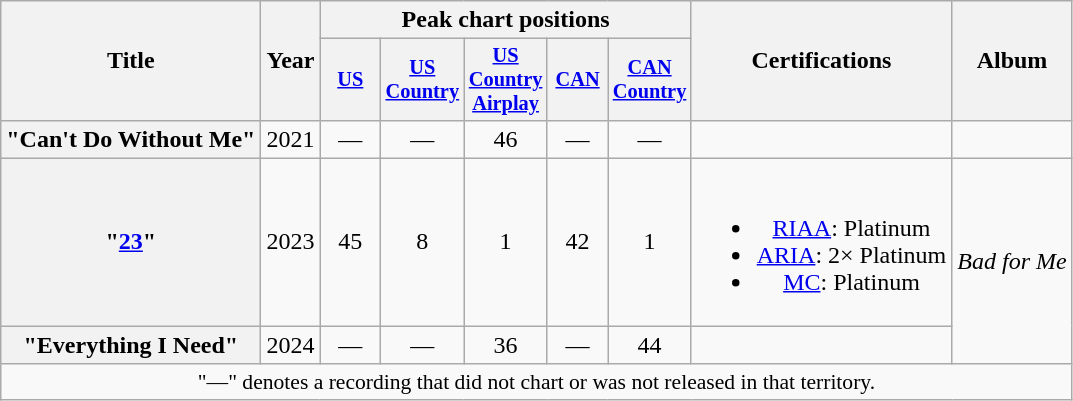<table class="wikitable plainrowheaders" style="text-align:center;">
<tr>
<th scope="col" rowspan="2">Title</th>
<th scope="col" rowspan="2">Year</th>
<th scope="col" colspan="5">Peak chart positions</th>
<th scope="col" rowspan="2">Certifications</th>
<th scope="col" rowspan="2">Album</th>
</tr>
<tr>
<th scope="col" style="width:2.5em;font-size:85%;"><a href='#'>US</a><br></th>
<th scope="col" style="width:2.5em;font-size:85%;"><a href='#'>US Country</a><br></th>
<th scope="col" style="width:2.5em;font-size:85%;"><a href='#'>US Country Airplay</a><br></th>
<th scope="col" style="width:2.5em;font-size:85%;"><a href='#'>CAN</a><br></th>
<th scope="col" style="width:2.5em;font-size:85%;"><a href='#'>CAN Country</a><br></th>
</tr>
<tr>
<th scope="row">"Can't Do Without Me"<br></th>
<td>2021</td>
<td>—</td>
<td>—</td>
<td>46</td>
<td>—</td>
<td>—</td>
<td></td>
<td></td>
</tr>
<tr>
<th scope="row">"<a href='#'>23</a>"</th>
<td>2023</td>
<td>45</td>
<td>8</td>
<td>1</td>
<td>42</td>
<td>1</td>
<td><br><ul><li><a href='#'>RIAA</a>: Platinum</li><li><a href='#'>ARIA</a>: 2× Platinum</li><li><a href='#'>MC</a>: Platinum</li></ul></td>
<td rowspan="2"><em>Bad for Me</em></td>
</tr>
<tr>
<th scope="row">"Everything I Need"</th>
<td>2024</td>
<td>—</td>
<td>—</td>
<td>36</td>
<td>—</td>
<td>44</td>
<td></td>
</tr>
<tr>
<td colspan="9" style="font-size:90%">"—" denotes a recording that did not chart or was not released in that territory.</td>
</tr>
</table>
